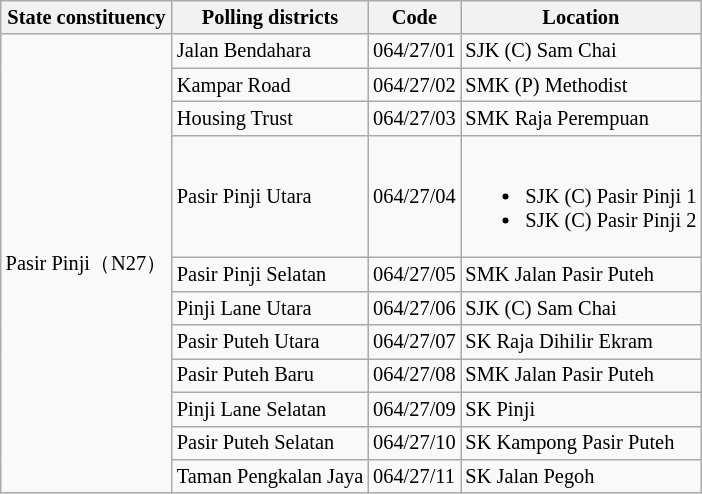<table class="wikitable sortable mw-collapsible" style="white-space:nowrap;font-size:85%">
<tr>
<th>State constituency</th>
<th>Polling districts</th>
<th>Code</th>
<th>Location</th>
</tr>
<tr>
<td rowspan="11">Pasir Pinji（N27）</td>
<td>Jalan Bendahara</td>
<td>064/27/01</td>
<td>SJK (C) Sam Chai</td>
</tr>
<tr>
<td>Kampar Road</td>
<td>064/27/02</td>
<td>SMK (P) Methodist</td>
</tr>
<tr>
<td>Housing Trust</td>
<td>064/27/03</td>
<td>SMK Raja Perempuan</td>
</tr>
<tr>
<td>Pasir Pinji Utara</td>
<td>064/27/04</td>
<td><br><ul><li>SJK (C) Pasir Pinji 1</li><li>SJK (C) Pasir Pinji 2</li></ul></td>
</tr>
<tr>
<td>Pasir Pinji Selatan</td>
<td>064/27/05</td>
<td>SMK Jalan Pasir Puteh</td>
</tr>
<tr>
<td>Pinji Lane Utara</td>
<td>064/27/06</td>
<td>SJK (C) Sam Chai</td>
</tr>
<tr>
<td>Pasir Puteh Utara</td>
<td>064/27/07</td>
<td>SK Raja Dihilir Ekram</td>
</tr>
<tr>
<td>Pasir Puteh Baru</td>
<td>064/27/08</td>
<td>SMK Jalan Pasir Puteh</td>
</tr>
<tr>
<td>Pinji Lane Selatan</td>
<td>064/27/09</td>
<td>SK Pinji</td>
</tr>
<tr>
<td>Pasir Puteh Selatan</td>
<td>064/27/10</td>
<td>SK Kampong Pasir Puteh</td>
</tr>
<tr>
<td>Taman Pengkalan Jaya</td>
<td>064/27/11</td>
<td>SK Jalan Pegoh</td>
</tr>
</table>
